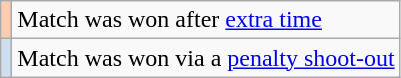<table class="wikitable">
<tr>
<td bgcolor="#FBCEB1" align="center"></td>
<td colspan="3">Match was won after <a href='#'>extra time</a></td>
</tr>
<tr>
<td bgcolor="#cedff2" align="center"></td>
<td colspan="3">Match was won via a <a href='#'>penalty shoot-out</a></td>
</tr>
</table>
